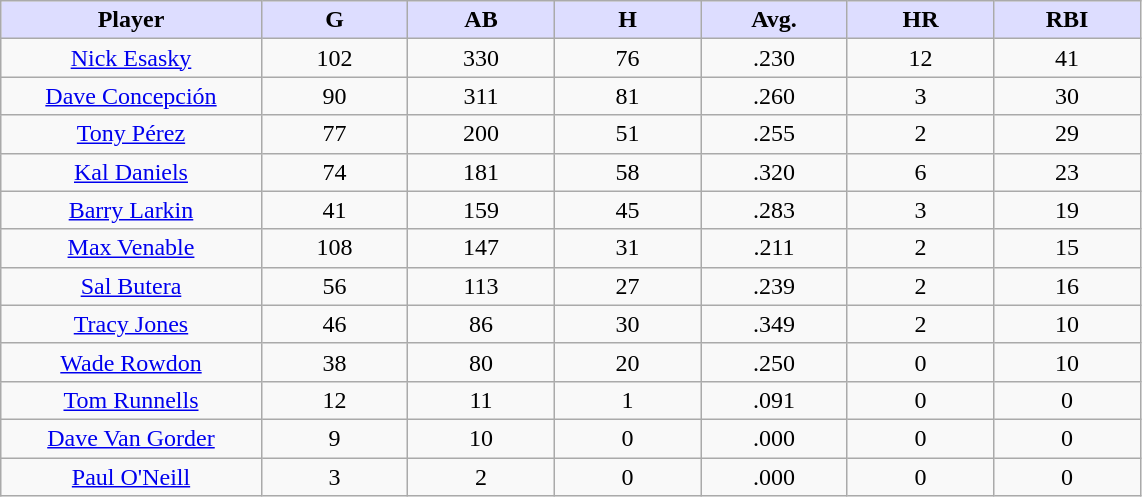<table class="wikitable sortable">
<tr>
<th style="background:#ddf; width:16%;">Player</th>
<th style="background:#ddf; width:9%;">G</th>
<th style="background:#ddf; width:9%;">AB</th>
<th style="background:#ddf; width:9%;">H</th>
<th style="background:#ddf; width:9%;">Avg.</th>
<th style="background:#ddf; width:9%;">HR</th>
<th style="background:#ddf; width:9%;">RBI</th>
</tr>
<tr style="text-align:center;">
<td><a href='#'>Nick Esasky</a></td>
<td>102</td>
<td>330</td>
<td>76</td>
<td>.230</td>
<td>12</td>
<td>41</td>
</tr>
<tr align="center">
<td><a href='#'>Dave Concepción</a></td>
<td>90</td>
<td>311</td>
<td>81</td>
<td>.260</td>
<td>3</td>
<td>30</td>
</tr>
<tr align="center">
<td><a href='#'>Tony Pérez</a></td>
<td>77</td>
<td>200</td>
<td>51</td>
<td>.255</td>
<td>2</td>
<td>29</td>
</tr>
<tr align="center">
<td><a href='#'>Kal Daniels</a></td>
<td>74</td>
<td>181</td>
<td>58</td>
<td>.320</td>
<td>6</td>
<td>23</td>
</tr>
<tr align="center">
<td><a href='#'>Barry Larkin</a></td>
<td>41</td>
<td>159</td>
<td>45</td>
<td>.283</td>
<td>3</td>
<td>19</td>
</tr>
<tr align="center">
<td><a href='#'>Max Venable</a></td>
<td>108</td>
<td>147</td>
<td>31</td>
<td>.211</td>
<td>2</td>
<td>15</td>
</tr>
<tr align="center">
<td><a href='#'>Sal Butera</a></td>
<td>56</td>
<td>113</td>
<td>27</td>
<td>.239</td>
<td>2</td>
<td>16</td>
</tr>
<tr align="center">
<td><a href='#'>Tracy Jones</a></td>
<td>46</td>
<td>86</td>
<td>30</td>
<td>.349</td>
<td>2</td>
<td>10</td>
</tr>
<tr align="center">
<td><a href='#'>Wade Rowdon</a></td>
<td>38</td>
<td>80</td>
<td>20</td>
<td>.250</td>
<td>0</td>
<td>10</td>
</tr>
<tr align="center">
<td><a href='#'>Tom Runnells</a></td>
<td>12</td>
<td>11</td>
<td>1</td>
<td>.091</td>
<td>0</td>
<td>0</td>
</tr>
<tr align="center">
<td><a href='#'>Dave Van Gorder</a></td>
<td>9</td>
<td>10</td>
<td>0</td>
<td>.000</td>
<td>0</td>
<td>0</td>
</tr>
<tr align="center">
<td><a href='#'>Paul O'Neill</a></td>
<td>3</td>
<td>2</td>
<td>0</td>
<td>.000</td>
<td>0</td>
<td>0</td>
</tr>
</table>
